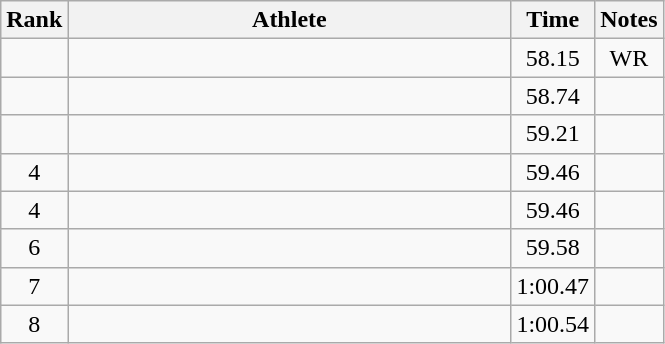<table class="wikitable" style="text-align:center">
<tr>
<th>Rank</th>
<th Style="width:18em">Athlete</th>
<th>Time</th>
<th>Notes</th>
</tr>
<tr>
<td></td>
<td style="text-align:left"></td>
<td>58.15</td>
<td>WR</td>
</tr>
<tr>
<td></td>
<td style="text-align:left"></td>
<td>58.74</td>
<td></td>
</tr>
<tr>
<td></td>
<td style="text-align:left"></td>
<td>59.21</td>
<td></td>
</tr>
<tr>
<td>4</td>
<td style="text-align:left"></td>
<td>59.46</td>
<td></td>
</tr>
<tr>
<td>4</td>
<td style="text-align:left"></td>
<td>59.46</td>
<td></td>
</tr>
<tr>
<td>6</td>
<td style="text-align:left"></td>
<td>59.58</td>
<td></td>
</tr>
<tr>
<td>7</td>
<td style="text-align:left"></td>
<td>1:00.47</td>
<td></td>
</tr>
<tr>
<td>8</td>
<td style="text-align:left"></td>
<td>1:00.54</td>
<td></td>
</tr>
</table>
